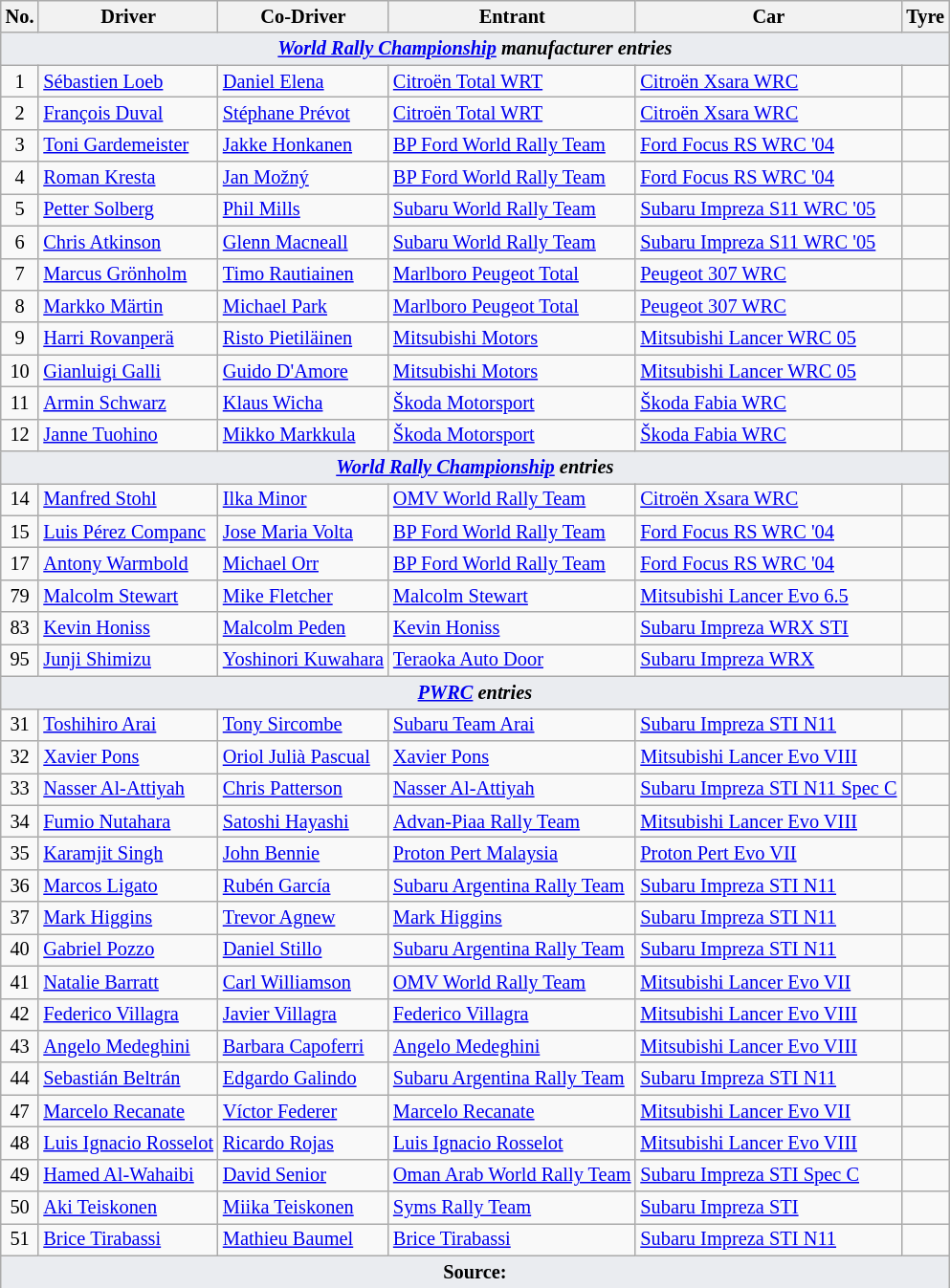<table class="wikitable" style="font-size: 85%;">
<tr>
<th>No.</th>
<th>Driver</th>
<th>Co-Driver</th>
<th>Entrant</th>
<th>Car</th>
<th>Tyre</th>
</tr>
<tr>
<td style="background-color:#EAECF0; text-align:center" colspan="6"><strong><em><a href='#'>World Rally Championship</a> manufacturer entries</em></strong></td>
</tr>
<tr>
<td align="center">1</td>
<td> <a href='#'>Sébastien Loeb</a></td>
<td> <a href='#'>Daniel Elena</a></td>
<td> <a href='#'>Citroën Total WRT</a></td>
<td><a href='#'>Citroën Xsara WRC</a></td>
<td align="center"></td>
</tr>
<tr>
<td align="center">2</td>
<td> <a href='#'>François Duval</a></td>
<td> <a href='#'>Stéphane Prévot</a></td>
<td> <a href='#'>Citroën Total WRT</a></td>
<td><a href='#'>Citroën Xsara WRC</a></td>
<td align="center"></td>
</tr>
<tr>
<td align="center">3</td>
<td> <a href='#'>Toni Gardemeister</a></td>
<td> <a href='#'>Jakke Honkanen</a></td>
<td> <a href='#'>BP Ford World Rally Team</a></td>
<td><a href='#'>Ford Focus RS WRC '04</a></td>
<td align="center"></td>
</tr>
<tr>
<td align="center">4</td>
<td> <a href='#'>Roman Kresta</a></td>
<td> <a href='#'>Jan Možný</a></td>
<td> <a href='#'>BP Ford World Rally Team</a></td>
<td><a href='#'>Ford Focus RS WRC '04</a></td>
<td align="center"></td>
</tr>
<tr>
<td align="center">5</td>
<td> <a href='#'>Petter Solberg</a></td>
<td> <a href='#'>Phil Mills</a></td>
<td> <a href='#'>Subaru World Rally Team</a></td>
<td><a href='#'>Subaru Impreza S11 WRC '05</a></td>
<td align="center"></td>
</tr>
<tr>
<td align="center">6</td>
<td> <a href='#'>Chris Atkinson</a></td>
<td> <a href='#'>Glenn Macneall</a></td>
<td> <a href='#'>Subaru World Rally Team</a></td>
<td><a href='#'>Subaru Impreza S11 WRC '05</a></td>
<td align="center"></td>
</tr>
<tr>
<td align="center">7</td>
<td> <a href='#'>Marcus Grönholm</a></td>
<td> <a href='#'>Timo Rautiainen</a></td>
<td> <a href='#'>Marlboro Peugeot Total</a></td>
<td><a href='#'>Peugeot 307 WRC</a></td>
<td align="center"></td>
</tr>
<tr>
<td align="center">8</td>
<td> <a href='#'>Markko Märtin</a></td>
<td> <a href='#'>Michael Park</a></td>
<td> <a href='#'>Marlboro Peugeot Total</a></td>
<td><a href='#'>Peugeot 307 WRC</a></td>
<td align="center"></td>
</tr>
<tr>
<td align="center">9</td>
<td> <a href='#'>Harri Rovanperä</a></td>
<td> <a href='#'>Risto Pietiläinen</a></td>
<td> <a href='#'>Mitsubishi Motors</a></td>
<td><a href='#'>Mitsubishi Lancer WRC 05</a></td>
<td align="center"></td>
</tr>
<tr>
<td align="center">10</td>
<td> <a href='#'>Gianluigi Galli</a></td>
<td> <a href='#'>Guido D'Amore</a></td>
<td> <a href='#'>Mitsubishi Motors</a></td>
<td><a href='#'>Mitsubishi Lancer WRC 05</a></td>
<td align="center"></td>
</tr>
<tr>
<td align="center">11</td>
<td> <a href='#'>Armin Schwarz</a></td>
<td> <a href='#'>Klaus Wicha</a></td>
<td> <a href='#'>Škoda Motorsport</a></td>
<td><a href='#'>Škoda Fabia WRC</a></td>
<td align="center"></td>
</tr>
<tr>
<td align="center">12</td>
<td> <a href='#'>Janne Tuohino</a></td>
<td> <a href='#'>Mikko Markkula</a></td>
<td> <a href='#'>Škoda Motorsport</a></td>
<td><a href='#'>Škoda Fabia WRC</a></td>
<td align="center"></td>
</tr>
<tr>
<td style="background-color:#EAECF0; text-align:center" colspan="6"><strong><em><a href='#'>World Rally Championship</a> entries</em></strong></td>
</tr>
<tr>
<td align="center">14</td>
<td> <a href='#'>Manfred Stohl</a></td>
<td> <a href='#'>Ilka Minor</a></td>
<td> <a href='#'>OMV World Rally Team</a></td>
<td><a href='#'>Citroën Xsara WRC</a></td>
<td align="center"></td>
</tr>
<tr>
<td align="center">15</td>
<td> <a href='#'>Luis Pérez Companc</a></td>
<td> <a href='#'>Jose Maria Volta</a></td>
<td> <a href='#'>BP Ford World Rally Team</a></td>
<td><a href='#'>Ford Focus RS WRC '04</a></td>
<td align="center"></td>
</tr>
<tr>
<td align="center">17</td>
<td> <a href='#'>Antony Warmbold</a></td>
<td> <a href='#'>Michael Orr</a></td>
<td> <a href='#'>BP Ford World Rally Team</a></td>
<td><a href='#'>Ford Focus RS WRC '04</a></td>
<td align="center"></td>
</tr>
<tr>
<td align="center">79</td>
<td> <a href='#'>Malcolm Stewart</a></td>
<td> <a href='#'>Mike Fletcher</a></td>
<td> <a href='#'>Malcolm Stewart</a></td>
<td><a href='#'>Mitsubishi Lancer Evo 6.5</a></td>
<td></td>
</tr>
<tr>
<td align="center">83</td>
<td> <a href='#'>Kevin Honiss</a></td>
<td> <a href='#'>Malcolm Peden</a></td>
<td> <a href='#'>Kevin Honiss</a></td>
<td><a href='#'>Subaru Impreza WRX STI</a></td>
<td></td>
</tr>
<tr>
<td align="center">95</td>
<td> <a href='#'>Junji Shimizu</a></td>
<td> <a href='#'>Yoshinori Kuwahara</a></td>
<td> <a href='#'>Teraoka Auto Door</a></td>
<td><a href='#'>Subaru Impreza WRX</a></td>
<td></td>
</tr>
<tr>
<td style="background-color:#EAECF0; text-align:center" colspan="6"><strong><em><a href='#'>PWRC</a> entries</em></strong></td>
</tr>
<tr>
<td align="center">31</td>
<td> <a href='#'>Toshihiro Arai</a></td>
<td> <a href='#'>Tony Sircombe</a></td>
<td> <a href='#'>Subaru Team Arai</a></td>
<td><a href='#'>Subaru Impreza STI N11</a></td>
<td align="center"></td>
</tr>
<tr>
<td align="center">32</td>
<td> <a href='#'>Xavier Pons</a></td>
<td> <a href='#'>Oriol Julià Pascual</a></td>
<td> <a href='#'>Xavier Pons</a></td>
<td><a href='#'>Mitsubishi Lancer Evo VIII</a></td>
<td align="center"></td>
</tr>
<tr>
<td align="center">33</td>
<td> <a href='#'>Nasser Al-Attiyah</a></td>
<td> <a href='#'>Chris Patterson</a></td>
<td> <a href='#'>Nasser Al-Attiyah</a></td>
<td><a href='#'>Subaru Impreza STI N11 Spec C</a></td>
<td></td>
</tr>
<tr>
<td align="center">34</td>
<td> <a href='#'>Fumio Nutahara</a></td>
<td> <a href='#'>Satoshi Hayashi</a></td>
<td> <a href='#'>Advan-Piaa Rally Team</a></td>
<td><a href='#'>Mitsubishi Lancer Evo VIII</a></td>
<td align="center"></td>
</tr>
<tr>
<td align="center">35</td>
<td> <a href='#'>Karamjit Singh</a></td>
<td> <a href='#'>John Bennie</a></td>
<td> <a href='#'>Proton Pert Malaysia</a></td>
<td><a href='#'>Proton Pert Evo VII</a></td>
<td></td>
</tr>
<tr>
<td align="center">36</td>
<td> <a href='#'>Marcos Ligato</a></td>
<td> <a href='#'>Rubén García</a></td>
<td> <a href='#'>Subaru Argentina Rally Team</a></td>
<td><a href='#'>Subaru Impreza STI N11</a></td>
<td></td>
</tr>
<tr>
<td align="center">37</td>
<td> <a href='#'>Mark Higgins</a></td>
<td> <a href='#'>Trevor Agnew</a></td>
<td> <a href='#'>Mark Higgins</a></td>
<td><a href='#'>Subaru Impreza STI N11</a></td>
<td align="center"></td>
</tr>
<tr>
<td align="center">40</td>
<td> <a href='#'>Gabriel Pozzo</a></td>
<td> <a href='#'>Daniel Stillo</a></td>
<td> <a href='#'>Subaru Argentina Rally Team</a></td>
<td><a href='#'>Subaru Impreza STI N11</a></td>
<td></td>
</tr>
<tr>
<td align="center">41</td>
<td> <a href='#'>Natalie Barratt</a></td>
<td> <a href='#'>Carl Williamson</a></td>
<td> <a href='#'>OMV World Rally Team</a></td>
<td><a href='#'>Mitsubishi Lancer Evo VII</a></td>
<td align="center"></td>
</tr>
<tr>
<td align="center">42</td>
<td> <a href='#'>Federico Villagra</a></td>
<td> <a href='#'>Javier Villagra</a></td>
<td> <a href='#'>Federico Villagra</a></td>
<td><a href='#'>Mitsubishi Lancer Evo VIII</a></td>
<td align="center"></td>
</tr>
<tr>
<td align="center">43</td>
<td> <a href='#'>Angelo Medeghini</a></td>
<td> <a href='#'>Barbara Capoferri</a></td>
<td> <a href='#'>Angelo Medeghini</a></td>
<td><a href='#'>Mitsubishi Lancer Evo VIII</a></td>
<td align="center"></td>
</tr>
<tr>
<td align="center">44</td>
<td> <a href='#'>Sebastián Beltrán</a></td>
<td> <a href='#'>Edgardo Galindo</a></td>
<td> <a href='#'>Subaru Argentina Rally Team</a></td>
<td><a href='#'>Subaru Impreza STI N11</a></td>
<td></td>
</tr>
<tr>
<td align="center">47</td>
<td> <a href='#'>Marcelo Recanate</a></td>
<td> <a href='#'>Víctor Federer</a></td>
<td> <a href='#'>Marcelo Recanate</a></td>
<td><a href='#'>Mitsubishi Lancer Evo VII</a></td>
<td></td>
</tr>
<tr>
<td align="center">48</td>
<td> <a href='#'>Luis Ignacio Rosselot</a></td>
<td> <a href='#'>Ricardo Rojas</a></td>
<td> <a href='#'>Luis Ignacio Rosselot</a></td>
<td><a href='#'>Mitsubishi Lancer Evo VIII</a></td>
<td></td>
</tr>
<tr>
<td align="center">49</td>
<td> <a href='#'>Hamed Al-Wahaibi</a></td>
<td> <a href='#'>David Senior</a></td>
<td> <a href='#'>Oman Arab World Rally Team</a></td>
<td><a href='#'>Subaru Impreza STI Spec C</a></td>
<td></td>
</tr>
<tr>
<td align="center">50</td>
<td> <a href='#'>Aki Teiskonen</a></td>
<td> <a href='#'>Miika Teiskonen</a></td>
<td> <a href='#'>Syms Rally Team</a></td>
<td><a href='#'>Subaru Impreza STI</a></td>
<td></td>
</tr>
<tr>
<td align="center">51</td>
<td> <a href='#'>Brice Tirabassi</a></td>
<td> <a href='#'>Mathieu Baumel</a></td>
<td> <a href='#'>Brice Tirabassi</a></td>
<td><a href='#'>Subaru Impreza STI N11</a></td>
<td></td>
</tr>
<tr>
<td style="background-color:#EAECF0; text-align:center" colspan="6"><strong>Source:</strong></td>
</tr>
<tr>
</tr>
</table>
